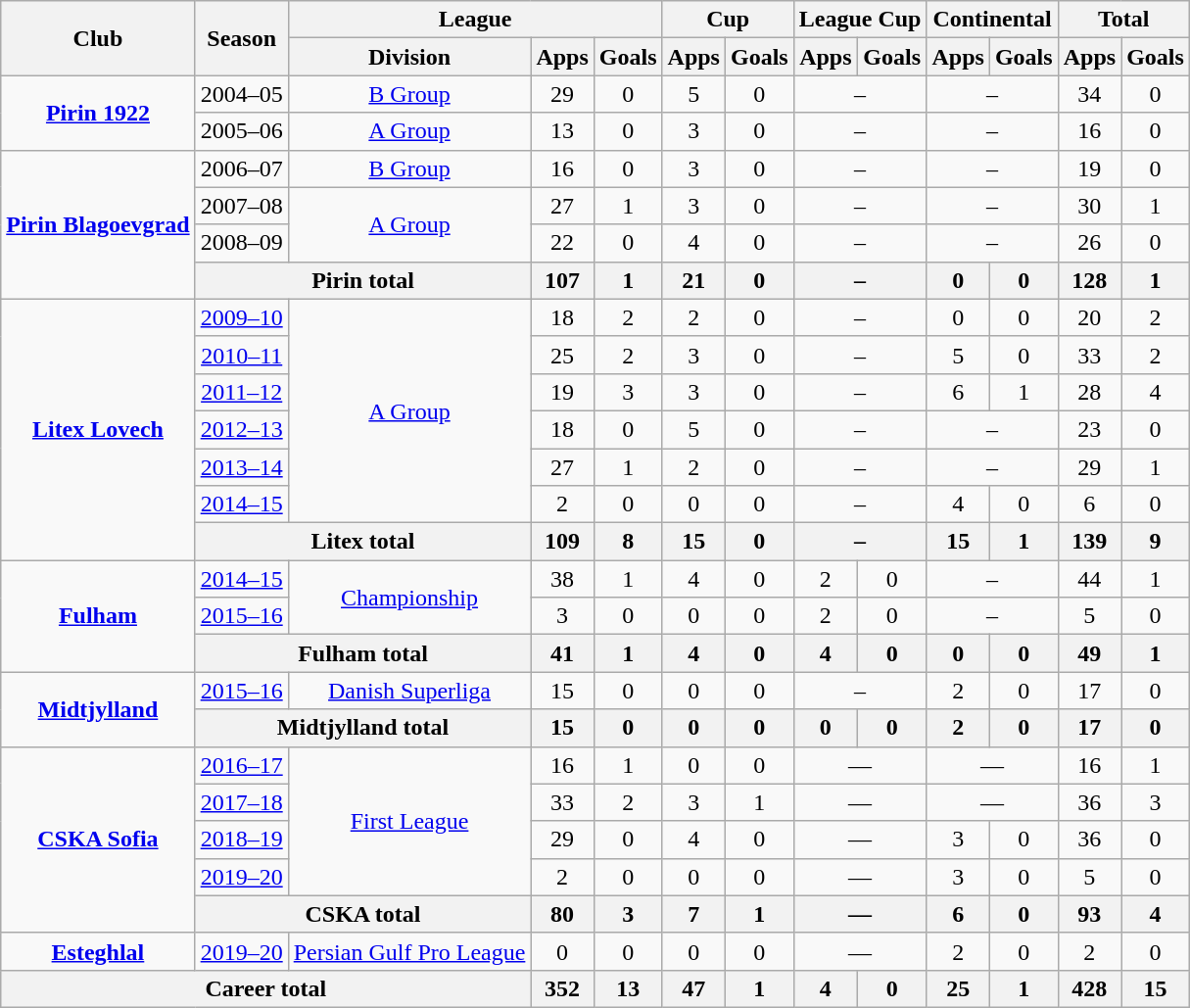<table class="wikitable" style="text-align: center;">
<tr>
<th rowspan=2>Club</th>
<th rowspan=2>Season</th>
<th colspan=3>League</th>
<th colspan=2>Cup</th>
<th colspan=2>League Cup</th>
<th colspan=2>Continental</th>
<th colspan=2>Total</th>
</tr>
<tr>
<th>Division</th>
<th>Apps</th>
<th>Goals</th>
<th>Apps</th>
<th>Goals</th>
<th>Apps</th>
<th>Goals</th>
<th>Apps</th>
<th>Goals</th>
<th>Apps</th>
<th>Goals</th>
</tr>
<tr>
<td rowspan=2><strong><a href='#'>Pirin 1922</a></strong></td>
<td>2004–05</td>
<td rowspan=1><a href='#'>B Group</a></td>
<td>29</td>
<td>0</td>
<td>5</td>
<td>0</td>
<td colspan=2>–</td>
<td colspan=2>–</td>
<td>34</td>
<td>0</td>
</tr>
<tr>
<td>2005–06</td>
<td rowspan=1><a href='#'>A Group</a></td>
<td>13</td>
<td>0</td>
<td>3</td>
<td>0</td>
<td colspan=2>–</td>
<td colspan=2>–</td>
<td>16</td>
<td>0</td>
</tr>
<tr>
<td rowspan=4><strong><a href='#'>Pirin Blagoevgrad</a></strong></td>
<td>2006–07</td>
<td rowspan=1><a href='#'>B Group</a></td>
<td>16</td>
<td>0</td>
<td>3</td>
<td>0</td>
<td colspan=2>–</td>
<td colspan=2>–</td>
<td>19</td>
<td>0</td>
</tr>
<tr>
<td>2007–08</td>
<td rowspan=2><a href='#'>A Group</a></td>
<td>27</td>
<td>1</td>
<td>3</td>
<td>0</td>
<td colspan=2>–</td>
<td colspan=2>–</td>
<td>30</td>
<td>1</td>
</tr>
<tr>
<td>2008–09</td>
<td>22</td>
<td>0</td>
<td>4</td>
<td>0</td>
<td colspan=2>–</td>
<td colspan=2>–</td>
<td>26</td>
<td>0</td>
</tr>
<tr>
<th colspan=2>Pirin total</th>
<th>107</th>
<th>1</th>
<th>21</th>
<th>0</th>
<th colspan=2>–</th>
<th>0</th>
<th>0</th>
<th>128</th>
<th>1</th>
</tr>
<tr>
<td rowspan=7><strong><a href='#'>Litex Lovech</a></strong></td>
<td><a href='#'>2009–10</a></td>
<td rowspan=6><a href='#'>A Group</a></td>
<td>18</td>
<td>2</td>
<td>2</td>
<td>0</td>
<td colspan=2>–</td>
<td>0</td>
<td>0</td>
<td>20</td>
<td>2</td>
</tr>
<tr>
<td><a href='#'>2010–11</a></td>
<td>25</td>
<td>2</td>
<td>3</td>
<td>0</td>
<td colspan=2>–</td>
<td>5</td>
<td>0</td>
<td>33</td>
<td>2</td>
</tr>
<tr>
<td><a href='#'>2011–12</a></td>
<td>19</td>
<td>3</td>
<td>3</td>
<td>0</td>
<td colspan=2>–</td>
<td>6</td>
<td>1</td>
<td>28</td>
<td>4</td>
</tr>
<tr>
<td><a href='#'>2012–13</a></td>
<td>18</td>
<td>0</td>
<td>5</td>
<td>0</td>
<td colspan=2>–</td>
<td colspan=2>–</td>
<td>23</td>
<td>0</td>
</tr>
<tr>
<td><a href='#'>2013–14</a></td>
<td>27</td>
<td>1</td>
<td>2</td>
<td>0</td>
<td colspan=2>–</td>
<td colspan=2>–</td>
<td>29</td>
<td>1</td>
</tr>
<tr>
<td><a href='#'>2014–15</a></td>
<td>2</td>
<td>0</td>
<td>0</td>
<td>0</td>
<td colspan=2>–</td>
<td>4</td>
<td>0</td>
<td>6</td>
<td>0</td>
</tr>
<tr>
<th colspan=2>Litex total</th>
<th>109</th>
<th>8</th>
<th>15</th>
<th>0</th>
<th colspan=2>–</th>
<th>15</th>
<th>1</th>
<th>139</th>
<th>9</th>
</tr>
<tr>
<td rowspan=3><strong><a href='#'>Fulham</a></strong></td>
<td><a href='#'>2014–15</a></td>
<td rowspan=2><a href='#'>Championship</a></td>
<td>38</td>
<td>1</td>
<td>4</td>
<td>0</td>
<td>2</td>
<td>0</td>
<td colspan=2>–</td>
<td>44</td>
<td>1</td>
</tr>
<tr>
<td><a href='#'>2015–16</a></td>
<td>3</td>
<td>0</td>
<td>0</td>
<td>0</td>
<td>2</td>
<td>0</td>
<td colspan=2>–</td>
<td>5</td>
<td>0</td>
</tr>
<tr>
<th colspan=2>Fulham total</th>
<th>41</th>
<th>1</th>
<th>4</th>
<th>0</th>
<th>4</th>
<th>0</th>
<th>0</th>
<th>0</th>
<th>49</th>
<th>1</th>
</tr>
<tr>
<td rowspan=2><strong><a href='#'>Midtjylland</a></strong></td>
<td><a href='#'>2015–16</a></td>
<td rowspan=1><a href='#'>Danish Superliga</a></td>
<td>15</td>
<td>0</td>
<td>0</td>
<td>0</td>
<td colspan=2>–</td>
<td>2</td>
<td>0</td>
<td>17</td>
<td>0</td>
</tr>
<tr>
<th colspan=2>Midtjylland total</th>
<th>15</th>
<th>0</th>
<th>0</th>
<th>0</th>
<th>0</th>
<th>0</th>
<th>2</th>
<th>0</th>
<th>17</th>
<th>0</th>
</tr>
<tr>
<td rowspan="5" valign="center"><strong><a href='#'>CSKA Sofia</a></strong></td>
<td><a href='#'>2016–17</a></td>
<td rowspan=4><a href='#'>First League</a></td>
<td>16</td>
<td>1</td>
<td>0</td>
<td>0</td>
<td colspan="2">—</td>
<td colspan="2">—</td>
<td>16</td>
<td>1</td>
</tr>
<tr>
<td><a href='#'>2017–18</a></td>
<td>33</td>
<td>2</td>
<td>3</td>
<td>1</td>
<td colspan="2">—</td>
<td colspan="2">—</td>
<td>36</td>
<td>3</td>
</tr>
<tr>
<td><a href='#'>2018–19</a></td>
<td>29</td>
<td>0</td>
<td>4</td>
<td>0</td>
<td colspan="2">—</td>
<td>3</td>
<td>0</td>
<td>36</td>
<td>0</td>
</tr>
<tr>
<td><a href='#'>2019–20</a></td>
<td>2</td>
<td>0</td>
<td>0</td>
<td>0</td>
<td colspan="2">—</td>
<td>3</td>
<td>0</td>
<td>5</td>
<td>0</td>
</tr>
<tr>
<th colspan=2>CSKA total</th>
<th>80</th>
<th>3</th>
<th>7</th>
<th>1</th>
<th colspan="2">—</th>
<th>6</th>
<th>0</th>
<th>93</th>
<th>4</th>
</tr>
<tr>
<td><strong><a href='#'>Esteghlal</a></strong></td>
<td><a href='#'>2019–20</a></td>
<td><a href='#'>Persian Gulf Pro League</a></td>
<td>0</td>
<td>0</td>
<td>0</td>
<td>0</td>
<td colspan="2">—</td>
<td>2</td>
<td>0</td>
<td>2</td>
<td>0</td>
</tr>
<tr>
<th colspan=3>Career total</th>
<th>352</th>
<th>13</th>
<th>47</th>
<th>1</th>
<th>4</th>
<th>0</th>
<th>25</th>
<th>1</th>
<th>428</th>
<th>15</th>
</tr>
</table>
